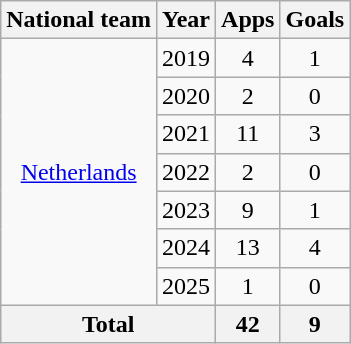<table class=wikitable style=text-align:center>
<tr>
<th>National team</th>
<th>Year</th>
<th>Apps</th>
<th>Goals</th>
</tr>
<tr>
<td rowspan="7"><a href='#'>Netherlands</a></td>
<td>2019</td>
<td>4</td>
<td>1</td>
</tr>
<tr>
<td>2020</td>
<td>2</td>
<td>0</td>
</tr>
<tr>
<td>2021</td>
<td>11</td>
<td>3</td>
</tr>
<tr>
<td>2022</td>
<td>2</td>
<td>0</td>
</tr>
<tr>
<td>2023</td>
<td>9</td>
<td>1</td>
</tr>
<tr>
<td>2024</td>
<td>13</td>
<td>4</td>
</tr>
<tr>
<td>2025</td>
<td>1</td>
<td>0</td>
</tr>
<tr>
<th colspan="2">Total</th>
<th>42</th>
<th>9</th>
</tr>
</table>
